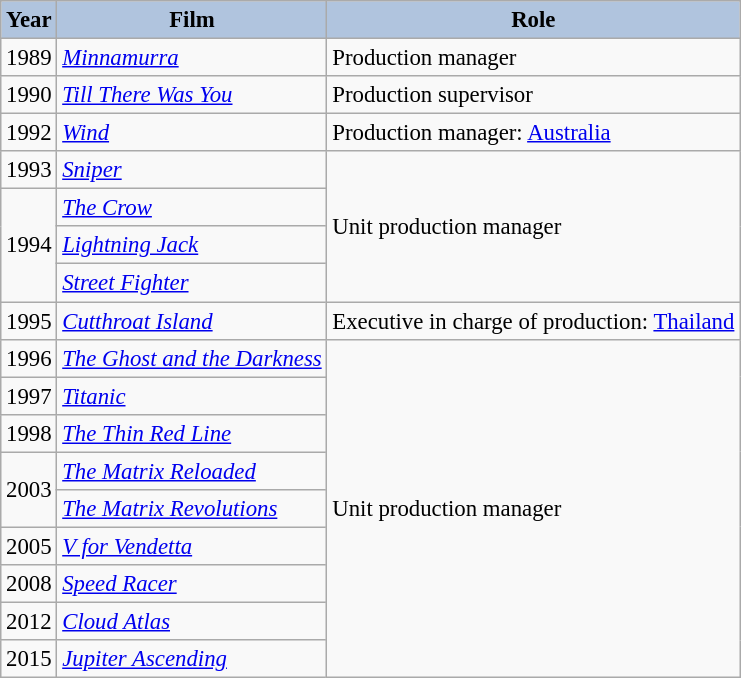<table class="wikitable" style="font-size: 95%;" cellpadding="4" border="2" background: #f9f9f9;>
<tr align="center">
<th style="background:#B0C4DE;">Year</th>
<th style="background:#B0C4DE;">Film</th>
<th style="background:#B0C4DE;">Role</th>
</tr>
<tr>
<td>1989</td>
<td><em><a href='#'>Minnamurra</a></em></td>
<td>Production manager</td>
</tr>
<tr>
<td>1990</td>
<td><em><a href='#'>Till There Was You</a></em></td>
<td>Production supervisor</td>
</tr>
<tr>
<td>1992</td>
<td><em><a href='#'>Wind</a></em></td>
<td>Production manager: <a href='#'>Australia</a></td>
</tr>
<tr>
<td>1993</td>
<td><em><a href='#'>Sniper</a></em></td>
<td rowspan=4>Unit production manager</td>
</tr>
<tr>
<td rowspan=3>1994</td>
<td><em><a href='#'>The Crow</a></em></td>
</tr>
<tr>
<td><em><a href='#'>Lightning Jack</a></em></td>
</tr>
<tr>
<td><em><a href='#'>Street Fighter</a></em></td>
</tr>
<tr>
<td>1995</td>
<td><em><a href='#'>Cutthroat Island</a></em></td>
<td>Executive in charge of production: <a href='#'>Thailand</a></td>
</tr>
<tr>
<td>1996</td>
<td><em><a href='#'>The Ghost and the Darkness</a></em></td>
<td rowspan=9>Unit production manager</td>
</tr>
<tr>
<td>1997</td>
<td><em><a href='#'>Titanic</a></em></td>
</tr>
<tr>
<td>1998</td>
<td><em><a href='#'>The Thin Red Line</a></em></td>
</tr>
<tr>
<td rowspan=2>2003</td>
<td><em><a href='#'>The Matrix Reloaded</a></em></td>
</tr>
<tr>
<td><em><a href='#'>The Matrix Revolutions</a></em></td>
</tr>
<tr>
<td>2005</td>
<td><em><a href='#'>V for Vendetta</a></em></td>
</tr>
<tr>
<td>2008</td>
<td><em><a href='#'>Speed Racer</a></em></td>
</tr>
<tr>
<td>2012</td>
<td><em><a href='#'>Cloud Atlas</a></em></td>
</tr>
<tr>
<td>2015</td>
<td><em><a href='#'>Jupiter Ascending</a></em></td>
</tr>
</table>
